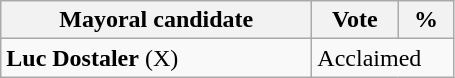<table class="wikitable">
<tr>
<th bgcolor="#DDDDFF" width="200px">Mayoral candidate</th>
<th bgcolor="#DDDDFF" width="50px">Vote</th>
<th bgcolor="#DDDDFF" width="30px">%</th>
</tr>
<tr>
<td><strong>Luc Dostaler</strong> (X)</td>
<td colspan="2">Acclaimed</td>
</tr>
</table>
